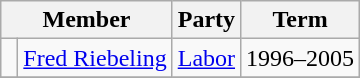<table class="wikitable">
<tr>
<th colspan="2">Member</th>
<th>Party</th>
<th>Term</th>
</tr>
<tr>
<td> </td>
<td><a href='#'>Fred Riebeling</a></td>
<td><a href='#'>Labor</a></td>
<td>1996–2005</td>
</tr>
<tr>
</tr>
</table>
